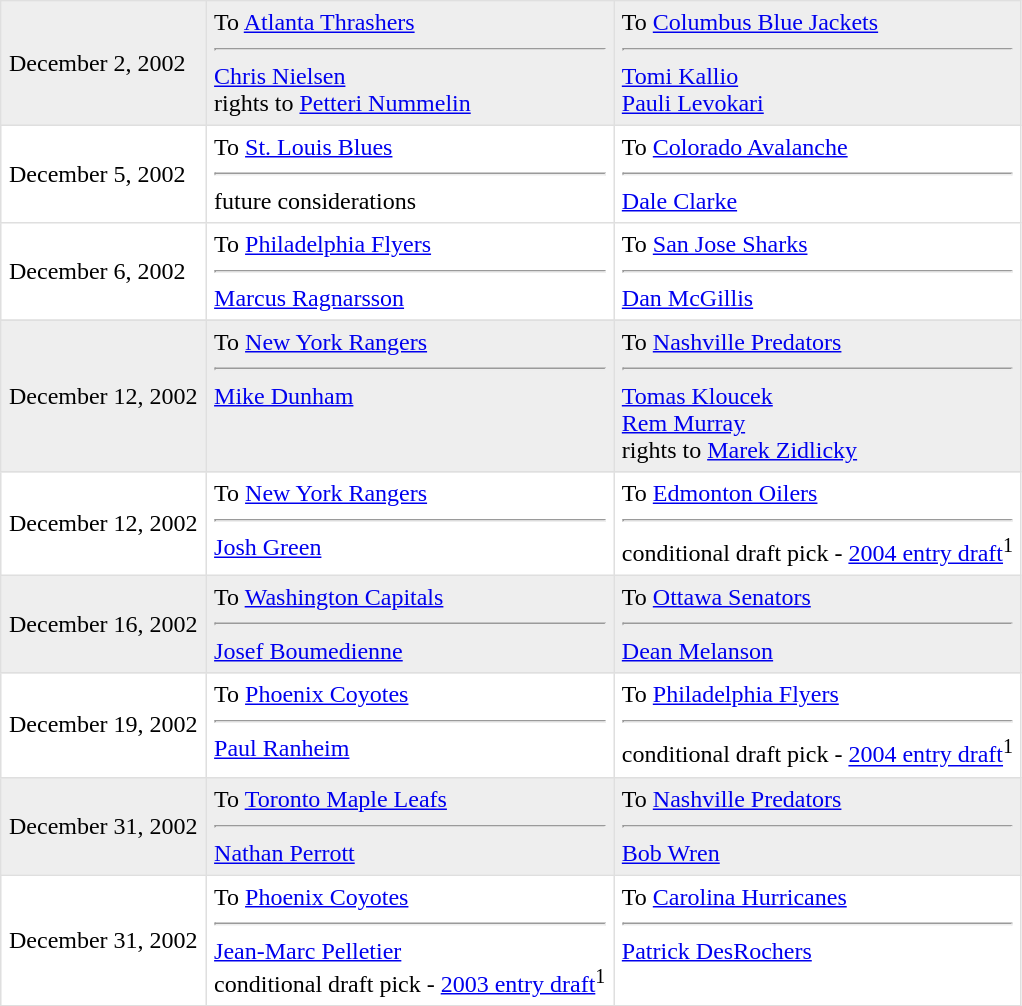<table border=1 style="border-collapse:collapse" bordercolor="#DFDFDF"  cellpadding="5">
<tr bgcolor="#eeeeee">
<td>December 2, 2002</td>
<td valign="top">To <a href='#'>Atlanta Thrashers</a><hr><a href='#'>Chris Nielsen</a><br>rights to <a href='#'>Petteri Nummelin</a></td>
<td valign="top">To <a href='#'>Columbus Blue Jackets</a><hr><a href='#'>Tomi Kallio</a><br><a href='#'>Pauli Levokari</a></td>
</tr>
<tr>
<td>December 5, 2002</td>
<td valign="top">To <a href='#'>St. Louis Blues</a><hr>future considerations</td>
<td valign="top">To <a href='#'>Colorado Avalanche</a><hr><a href='#'>Dale Clarke</a></td>
</tr>
<tr>
<td>December 6, 2002</td>
<td valign="top">To <a href='#'>Philadelphia Flyers</a><hr><a href='#'>Marcus Ragnarsson</a></td>
<td valign="top">To <a href='#'>San Jose Sharks</a><hr><a href='#'>Dan McGillis</a></td>
</tr>
<tr>
</tr>
<tr bgcolor="#eeeeee">
<td>December 12, 2002</td>
<td valign="top">To <a href='#'>New York Rangers</a><hr><a href='#'>Mike Dunham</a></td>
<td valign="top">To <a href='#'>Nashville Predators</a><hr><a href='#'>Tomas Kloucek</a><br><a href='#'>Rem Murray</a><br>rights to <a href='#'>Marek Zidlicky</a></td>
</tr>
<tr>
<td>December 12, 2002</td>
<td valign="top">To <a href='#'>New York Rangers</a><hr><a href='#'>Josh Green</a></td>
<td valign="top">To <a href='#'>Edmonton Oilers</a><hr>conditional draft pick - <a href='#'>2004 entry draft</a><sup>1</sup></td>
</tr>
<tr bgcolor="#eeeeee">
<td>December 16, 2002</td>
<td valign="top">To <a href='#'>Washington Capitals</a><hr><a href='#'>Josef Boumedienne</a></td>
<td valign="top">To <a href='#'>Ottawa Senators</a><hr><a href='#'>Dean Melanson</a></td>
</tr>
<tr>
<td>December 19, 2002</td>
<td valign="top">To <a href='#'>Phoenix Coyotes</a><hr><a href='#'>Paul Ranheim</a></td>
<td valign="top">To <a href='#'>Philadelphia Flyers</a><hr>conditional draft pick - <a href='#'>2004 entry draft</a><sup>1</sup></td>
</tr>
<tr bgcolor="#eeeeee">
<td>December 31, 2002</td>
<td valign="top">To <a href='#'>Toronto Maple Leafs</a><hr><a href='#'>Nathan Perrott</a></td>
<td valign="top">To <a href='#'>Nashville Predators</a><hr><a href='#'>Bob Wren</a></td>
</tr>
<tr>
<td>December 31, 2002</td>
<td valign="top">To <a href='#'>Phoenix Coyotes</a><hr><a href='#'>Jean-Marc Pelletier</a><br>conditional draft pick - <a href='#'>2003 entry draft</a><sup>1</sup></td>
<td valign="top">To <a href='#'>Carolina Hurricanes</a><hr><a href='#'>Patrick DesRochers</a></td>
</tr>
</table>
